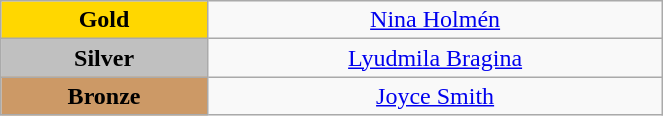<table class="wikitable" style="text-align:center; " width="35%">
<tr>
<td bgcolor="gold"><strong>Gold</strong></td>
<td><a href='#'>Nina Holmén</a><br>  <small><em></em></small></td>
</tr>
<tr>
<td bgcolor="silver"><strong>Silver</strong></td>
<td><a href='#'>Lyudmila Bragina</a><br>  <small><em></em></small></td>
</tr>
<tr>
<td bgcolor="CC9966"><strong>Bronze</strong></td>
<td><a href='#'>Joyce Smith</a><br>  <small><em></em></small></td>
</tr>
</table>
